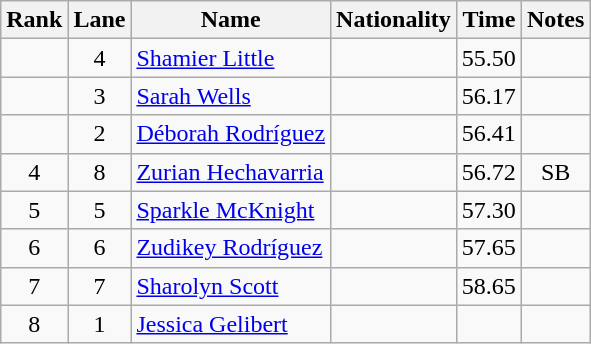<table class="wikitable sortable" style="text-align:center">
<tr>
<th>Rank</th>
<th>Lane</th>
<th>Name</th>
<th>Nationality</th>
<th>Time</th>
<th>Notes</th>
</tr>
<tr>
<td></td>
<td>4</td>
<td align=left><a href='#'>Shamier Little</a></td>
<td align=left></td>
<td>55.50</td>
<td></td>
</tr>
<tr>
<td></td>
<td>3</td>
<td align=left><a href='#'>Sarah Wells</a></td>
<td align=left></td>
<td>56.17</td>
<td></td>
</tr>
<tr>
<td></td>
<td>2</td>
<td align=left><a href='#'>Déborah Rodríguez</a></td>
<td align=left></td>
<td>56.41</td>
<td></td>
</tr>
<tr>
<td>4</td>
<td>8</td>
<td align=left><a href='#'>Zurian Hechavarria</a></td>
<td align=left></td>
<td>56.72</td>
<td>SB</td>
</tr>
<tr>
<td>5</td>
<td>5</td>
<td align=left><a href='#'>Sparkle McKnight</a></td>
<td align=left></td>
<td>57.30</td>
<td></td>
</tr>
<tr>
<td>6</td>
<td>6</td>
<td align=left><a href='#'>Zudikey Rodríguez</a></td>
<td align=left></td>
<td>57.65</td>
<td></td>
</tr>
<tr>
<td>7</td>
<td>7</td>
<td align=left><a href='#'>Sharolyn Scott</a></td>
<td align=left></td>
<td>58.65</td>
<td></td>
</tr>
<tr>
<td>8</td>
<td>1</td>
<td align=left><a href='#'>Jessica Gelibert</a></td>
<td align=left></td>
<td></td>
<td></td>
</tr>
</table>
